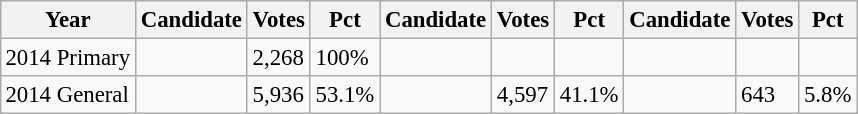<table class="wikitable" style="margin:0.5em ; font-size:95%">
<tr>
<th>Year</th>
<th>Candidate</th>
<th>Votes</th>
<th>Pct</th>
<th>Candidate</th>
<th>Votes</th>
<th>Pct</th>
<th>Candidate</th>
<th>Votes</th>
<th>Pct</th>
</tr>
<tr>
<td>2014 Primary</td>
<td></td>
<td>2,268</td>
<td>100%</td>
<td></td>
<td></td>
<td></td>
<td></td>
<td></td>
<td></td>
</tr>
<tr>
<td>2014 General</td>
<td></td>
<td>5,936</td>
<td>53.1%</td>
<td></td>
<td>4,597</td>
<td>41.1%</td>
<td></td>
<td>643</td>
<td>5.8%</td>
</tr>
</table>
